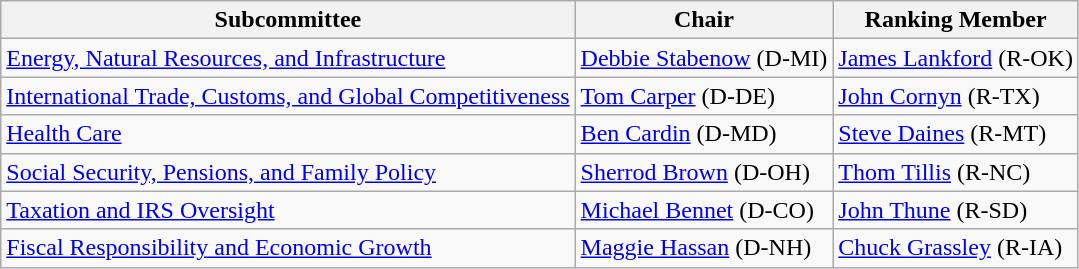<table class=wikitable>
<tr>
<th>Subcommittee</th>
<th>Chair</th>
<th>Ranking Member</th>
</tr>
<tr>
<td><a href='#'>Energy, Natural Resources, and Infrastructure</a></td>
<td><a href='#'>Debbie Stabenow</a> (D-MI)</td>
<td><a href='#'>James Lankford</a> (R-OK)</td>
</tr>
<tr>
<td><a href='#'>International Trade, Customs, and Global Competitiveness</a></td>
<td><a href='#'>Tom Carper</a> (D-DE)</td>
<td><a href='#'>John Cornyn</a> (R-TX)</td>
</tr>
<tr>
<td><a href='#'>Health Care</a></td>
<td><a href='#'>Ben Cardin</a> (D-MD)</td>
<td><a href='#'>Steve Daines</a> (R-MT)</td>
</tr>
<tr>
<td><a href='#'>Social Security, Pensions, and Family Policy</a></td>
<td><a href='#'>Sherrod Brown</a> (D-OH)</td>
<td><a href='#'>Thom Tillis</a> (R-NC)</td>
</tr>
<tr>
<td><a href='#'>Taxation and IRS Oversight</a></td>
<td><a href='#'>Michael Bennet</a> (D-CO)</td>
<td><a href='#'>John Thune</a> (R-SD)</td>
</tr>
<tr>
<td><a href='#'>Fiscal Responsibility and Economic Growth</a></td>
<td><a href='#'>Maggie Hassan</a> (D-NH)</td>
<td><a href='#'>Chuck Grassley</a> (R-IA)</td>
</tr>
</table>
